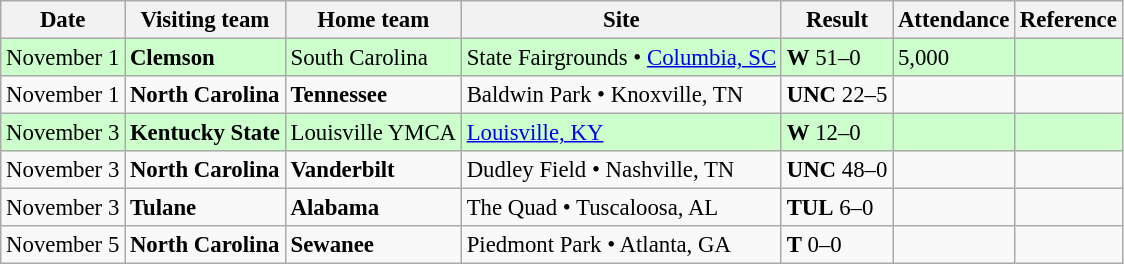<table class="wikitable" style="font-size:95%;">
<tr>
<th>Date</th>
<th>Visiting team</th>
<th>Home team</th>
<th>Site</th>
<th>Result</th>
<th>Attendance</th>
<th class="unsortable">Reference</th>
</tr>
<tr bgcolor=ccffcc>
<td>November 1</td>
<td><strong>Clemson</strong></td>
<td>South Carolina</td>
<td>State Fairgrounds • <a href='#'>Columbia, SC</a></td>
<td><strong>W</strong> 51–0</td>
<td>5,000</td>
<td></td>
</tr>
<tr bgcolor=>
<td>November 1</td>
<td><strong>North Carolina</strong></td>
<td><strong>Tennessee</strong></td>
<td>Baldwin Park • Knoxville, TN</td>
<td><strong>UNC</strong> 22–5</td>
<td></td>
<td></td>
</tr>
<tr bgcolor=ccffcc>
<td>November 3</td>
<td><strong>Kentucky State</strong></td>
<td>Louisville YMCA</td>
<td><a href='#'>Louisville, KY</a></td>
<td><strong>W</strong> 12–0</td>
<td></td>
<td></td>
</tr>
<tr bgcolor=>
<td>November 3</td>
<td><strong>North Carolina</strong></td>
<td><strong>Vanderbilt</strong></td>
<td>Dudley Field • Nashville, TN</td>
<td><strong>UNC</strong> 48–0</td>
<td></td>
<td></td>
</tr>
<tr bgcolor=>
<td>November 3</td>
<td><strong>Tulane</strong></td>
<td><strong>Alabama</strong></td>
<td>The Quad • Tuscaloosa, AL</td>
<td><strong>TUL</strong> 6–0</td>
<td></td>
<td></td>
</tr>
<tr bgcolor=>
<td>November 5</td>
<td><strong>North Carolina</strong></td>
<td><strong>Sewanee</strong></td>
<td>Piedmont Park • Atlanta, GA</td>
<td><strong>T</strong> 0–0</td>
<td></td>
<td></td>
</tr>
</table>
